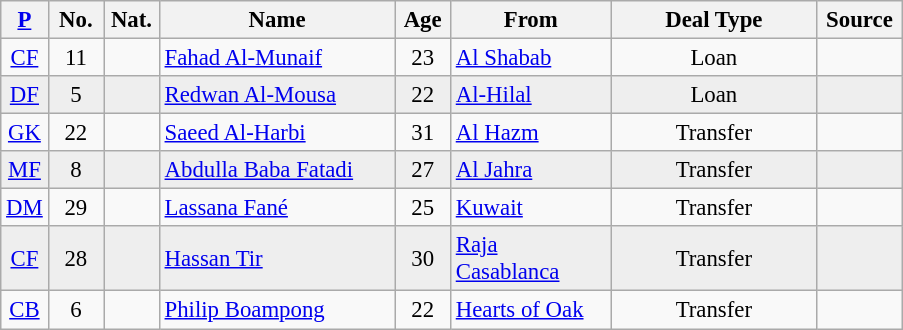<table class="wikitable" style="font-size: 95%; text-align: center;">
<tr>
<th style="width:  20px;"><a href='#'>P</a></th>
<th style="width:  30px;">No.</th>
<th style="width:  30px;">Nat.</th>
<th style="width: 150px;">Name</th>
<th style="width:  30px;">Age</th>
<th style="width: 100px;">From</th>
<th style="width: 130px;">Deal Type</th>
<th style="width:  50px;">Source</th>
</tr>
<tr>
<td><a href='#'>CF</a></td>
<td>11</td>
<td></td>
<td align="left"><a href='#'>Fahad Al-Munaif</a></td>
<td>23</td>
<td align="left"> <a href='#'>Al Shabab</a></td>
<td>Loan</td>
<td></td>
</tr>
<tr bgcolor=#EEEEEE>
<td><a href='#'>DF</a></td>
<td>5</td>
<td></td>
<td align="left"><a href='#'>Redwan Al-Mousa</a></td>
<td>22</td>
<td align="left"> <a href='#'>Al-Hilal</a></td>
<td>Loan</td>
<td></td>
</tr>
<tr>
<td><a href='#'>GK</a></td>
<td>22</td>
<td></td>
<td align="left"><a href='#'>Saeed Al-Harbi</a></td>
<td>31</td>
<td align="left"> <a href='#'>Al Hazm</a></td>
<td>Transfer</td>
<td></td>
</tr>
<tr bgcolor=#EEEEEE>
<td><a href='#'>MF</a></td>
<td>8</td>
<td></td>
<td align="left"><a href='#'>Abdulla Baba Fatadi</a></td>
<td>27</td>
<td align="left"> <a href='#'>Al Jahra</a></td>
<td>Transfer</td>
<td></td>
</tr>
<tr>
<td><a href='#'>DM</a></td>
<td>29</td>
<td></td>
<td align="left"><a href='#'>Lassana Fané</a></td>
<td>25</td>
<td align="left"> <a href='#'>Kuwait</a></td>
<td>Transfer</td>
<td></td>
</tr>
<tr bgcolor=#EEEEEE>
<td><a href='#'>CF</a></td>
<td>28</td>
<td></td>
<td align="left"><a href='#'>Hassan Tir</a></td>
<td>30</td>
<td align="left"> <a href='#'>Raja Casablanca</a></td>
<td>Transfer</td>
<td></td>
</tr>
<tr>
<td><a href='#'>CB</a></td>
<td>6</td>
<td></td>
<td align="left"><a href='#'>Philip Boampong</a></td>
<td>22</td>
<td align="left"> <a href='#'>Hearts of Oak</a></td>
<td>Transfer</td>
<td></td>
</tr>
</table>
